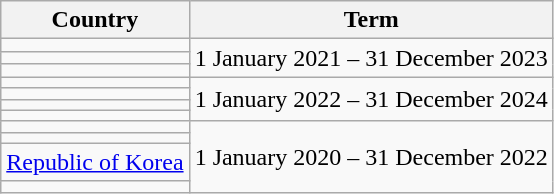<table class="wikitable">
<tr>
<th>Country</th>
<th>Term</th>
</tr>
<tr>
<td></td>
<td rowspan=3>1 January 2021 – 31 December 2023</td>
</tr>
<tr>
<td></td>
</tr>
<tr>
<td></td>
</tr>
<tr>
<td></td>
<td rowspan=4>1 January 2022 – 31 December 2024</td>
</tr>
<tr>
<td></td>
</tr>
<tr>
<td></td>
</tr>
<tr>
<td></td>
</tr>
<tr>
<td></td>
<td rowspan=4>1 January 2020 – 31 December 2022</td>
</tr>
<tr>
<td></td>
</tr>
<tr>
<td> <a href='#'>Republic of Korea</a></td>
</tr>
<tr>
<td></td>
</tr>
</table>
